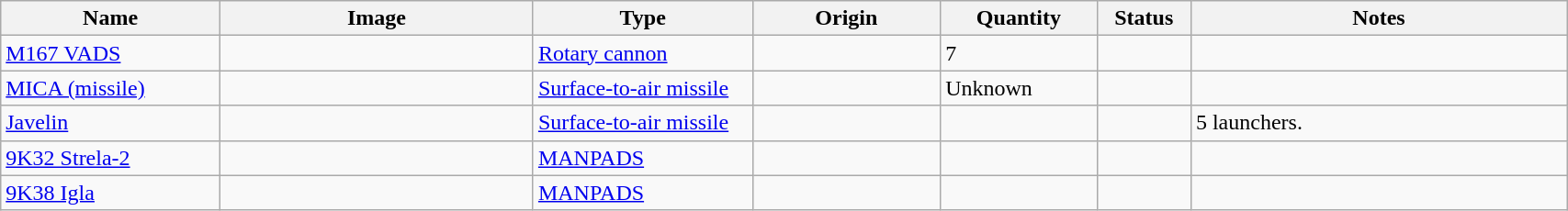<table class="wikitable" style="width:90%;">
<tr>
<th width=14%>Name</th>
<th width=20%>Image</th>
<th width=14%>Type</th>
<th width=12%>Origin</th>
<th width=10%>Quantity</th>
<th width=06%>Status</th>
<th width=24%>Notes</th>
</tr>
<tr>
<td><a href='#'>M167 VADS</a></td>
<td></td>
<td><a href='#'>Rotary cannon</a></td>
<td></td>
<td>7</td>
<td></td>
<td></td>
</tr>
<tr>
<td><a href='#'>MICA (missile)</a></td>
<td></td>
<td><a href='#'>Surface-to-air missile</a></td>
<td></td>
<td>Unknown</td>
<td></td>
<td></td>
</tr>
<tr>
<td><a href='#'>Javelin</a></td>
<td></td>
<td><a href='#'>Surface-to-air missile</a></td>
<td></td>
<td></td>
<td></td>
<td>5 launchers.</td>
</tr>
<tr>
<td><a href='#'>9K32 Strela-2</a></td>
<td></td>
<td><a href='#'>MANPADS</a></td>
<td></td>
<td></td>
<td></td>
<td></td>
</tr>
<tr>
<td><a href='#'>9K38 Igla</a></td>
<td></td>
<td><a href='#'>MANPADS</a></td>
<td></td>
<td></td>
<td></td>
<td></td>
</tr>
</table>
